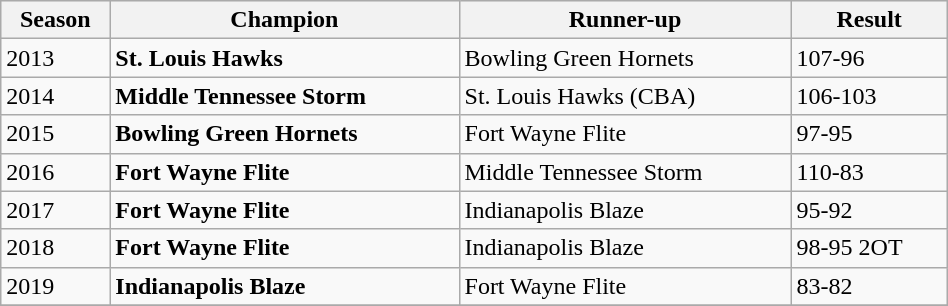<table class="wikitable" width=50%>
<tr bgcolor="#efefef">
<th>Season</th>
<th>Champion</th>
<th>Runner-up</th>
<th>Result</th>
</tr>
<tr>
<td>2013</td>
<td><strong>St. Louis Hawks</strong></td>
<td>Bowling Green Hornets</td>
<td>107-96</td>
</tr>
<tr>
<td>2014</td>
<td><strong>Middle Tennessee Storm</strong></td>
<td>St. Louis Hawks (CBA)</td>
<td>106-103 </td>
</tr>
<tr>
<td>2015</td>
<td><strong>Bowling Green Hornets</strong></td>
<td>Fort Wayne Flite</td>
<td>97-95</td>
</tr>
<tr>
<td>2016</td>
<td><strong>Fort Wayne Flite</strong></td>
<td>Middle Tennessee Storm</td>
<td>110-83 </td>
</tr>
<tr>
<td>2017</td>
<td><strong>Fort Wayne Flite</strong></td>
<td>Indianapolis Blaze</td>
<td>95-92</td>
</tr>
<tr>
<td>2018</td>
<td><strong>Fort Wayne Flite</strong></td>
<td>Indianapolis Blaze</td>
<td>98-95 2OT</td>
</tr>
<tr>
<td>2019</td>
<td><strong>Indianapolis Blaze</strong></td>
<td>Fort Wayne Flite</td>
<td>83-82</td>
</tr>
<tr>
</tr>
</table>
